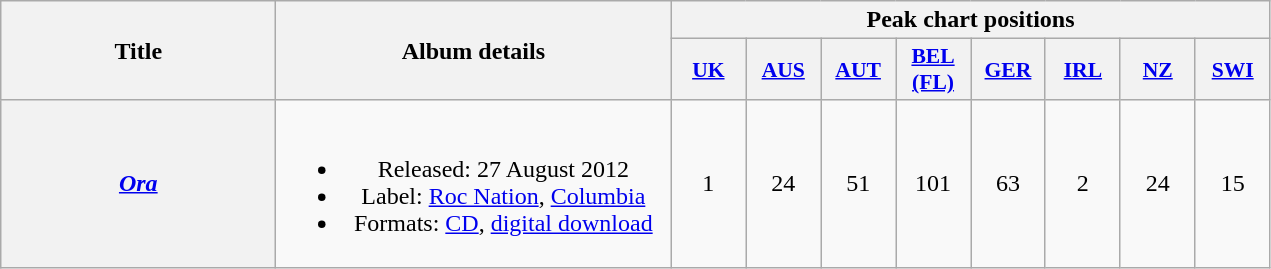<table class="wikitable plainrowheaders" style="text-align:center;" border="1">
<tr>
<th scope="col" rowspan="2" style="width:11em;">Title</th>
<th scope="col" rowspan="2" style="width:16em;">Album details</th>
<th scope="col" colspan="8">Peak chart positions</th>
</tr>
<tr>
<th scope="col" style="width:3em;font-size:90%;"><a href='#'>UK</a><br></th>
<th scope="col" style="width:3em;font-size:90%;"><a href='#'>AUS</a><br></th>
<th scope="col" style="width:3em;font-size:90%;"><a href='#'>AUT</a><br></th>
<th scope="col" style="width:3em;font-size:90%;"><a href='#'>BEL<br>(FL)</a><br></th>
<th scope="col" style="width:3em;font-size:90%;"><a href='#'>GER</a><br></th>
<th scope="col" style="width:3em;font-size:90%;"><a href='#'>IRL</a><br></th>
<th scope="col" style="width:3em;font-size:90%;"><a href='#'>NZ</a><br></th>
<th scope="col" style="width:3em;font-size:90%;"><a href='#'>SWI</a><br></th>
</tr>
<tr>
<th scope="row"><em><a href='#'>Ora</a></em></th>
<td><br><ul><li>Released: 27 August 2012</li><li>Label: <a href='#'>Roc Nation</a>, <a href='#'>Columbia</a></li><li>Formats: <a href='#'>CD</a>, <a href='#'>digital download</a></li></ul></td>
<td>1</td>
<td>24</td>
<td>51</td>
<td>101</td>
<td>63</td>
<td>2</td>
<td>24</td>
<td>15</td>
</tr>
</table>
